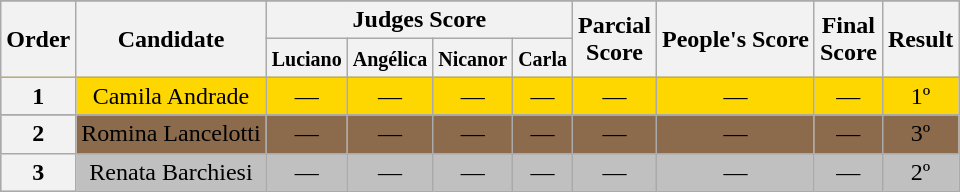<table class="wikitable" style="margin= auto; text-align: center;">
<tr>
</tr>
<tr>
<th scope=row rowspan=2>Order</th>
<th rowspan=2>Candidate</th>
<th colspan=4>Judges Score</th>
<th rowspan=2>Parcial<br>Score</th>
<th rowspan=2>People's Score</th>
<th rowspan=2>Final<br>Score</th>
<th rowspan=2>Result</th>
</tr>
<tr>
<th><small>Luciano</small></th>
<th><small>Angélica</small></th>
<th><small>Nicanor</small></th>
<th><small>Carla</small></th>
</tr>
<tr bgcolor="Gold">
<th>1</th>
<td>Camila Andrade</td>
<td>—</td>
<td>—</td>
<td>—</td>
<td>—</td>
<td>—</td>
<td>—</td>
<td>—</td>
<td>1º</td>
</tr>
<tr bgcolor="#8c6b4d">
<th>2</th>
<td>Romina Lancelotti</td>
<td>—</td>
<td>—</td>
<td>—</td>
<td>—</td>
<td>—</td>
<td>—</td>
<td>—</td>
<td>3º</td>
</tr>
<tr bgcolor="Silver">
<th>3</th>
<td>Renata Barchiesi</td>
<td>—</td>
<td>—</td>
<td>—</td>
<td>—</td>
<td>—</td>
<td>—</td>
<td>—</td>
<td>2º</td>
</tr>
</table>
